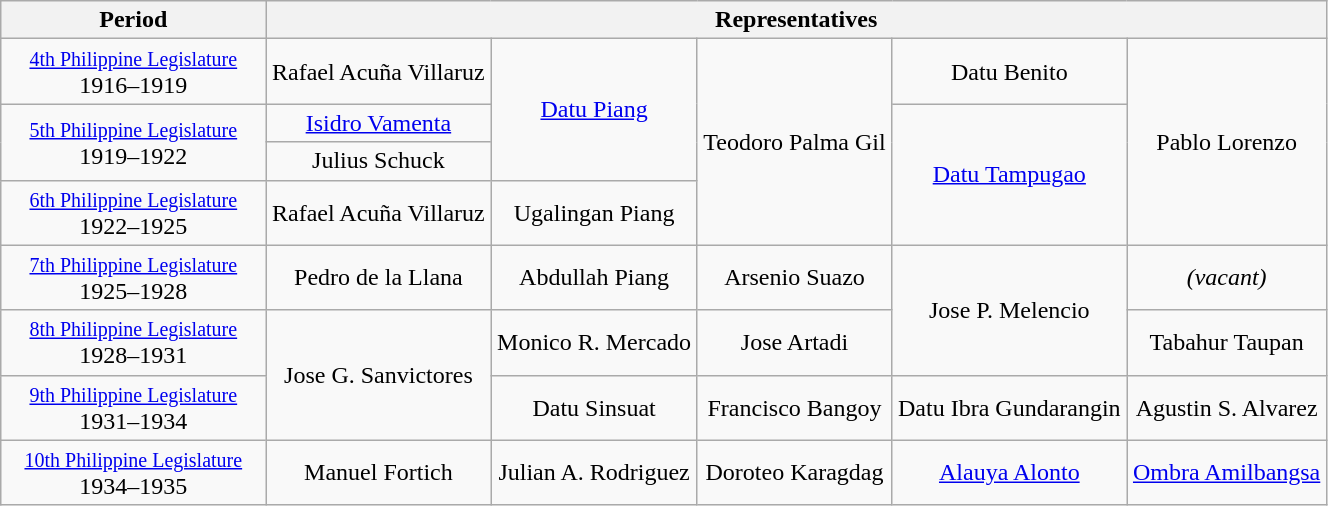<table class="wikitable" style="text-align:center; width:70%;">
<tr>
<th width=20%>Period</th>
<th colspan=5>Representatives</th>
</tr>
<tr>
<td><small><a href='#'>4th Philippine Legislature</a></small><br>1916–1919</td>
<td>Rafael Acuña Villaruz</td>
<td rowspan=3><a href='#'>Datu Piang</a></td>
<td rowspan=4>Teodoro Palma Gil</td>
<td>Datu Benito</td>
<td rowspan=4>Pablo Lorenzo</td>
</tr>
<tr>
<td rowspan=2><small><a href='#'>5th Philippine Legislature</a></small><br>1919–1922</td>
<td><a href='#'>Isidro Vamenta</a></td>
<td rowspan=3><a href='#'>Datu Tampugao</a></td>
</tr>
<tr>
<td>Julius Schuck</td>
</tr>
<tr>
<td><small><a href='#'>6th Philippine Legislature</a></small><br>1922–1925</td>
<td>Rafael Acuña Villaruz</td>
<td>Ugalingan Piang</td>
</tr>
<tr>
<td><small><a href='#'>7th Philippine Legislature</a></small><br>1925–1928</td>
<td>Pedro de la Llana</td>
<td>Abdullah Piang</td>
<td>Arsenio Suazo</td>
<td rowspan=2>Jose P. Melencio</td>
<td><em>(vacant)</em></td>
</tr>
<tr>
<td><small><a href='#'>8th Philippine Legislature</a></small><br>1928–1931</td>
<td rowspan=2>Jose G. Sanvictores</td>
<td>Monico R. Mercado</td>
<td>Jose Artadi</td>
<td>Tabahur Taupan</td>
</tr>
<tr>
<td><small><a href='#'>9th Philippine Legislature</a></small><br>1931–1934</td>
<td>Datu Sinsuat</td>
<td>Francisco Bangoy</td>
<td>Datu Ibra Gundarangin</td>
<td>Agustin S. Alvarez</td>
</tr>
<tr>
<td><small><a href='#'>10th Philippine Legislature</a></small><br>1934–1935</td>
<td>Manuel Fortich</td>
<td>Julian A. Rodriguez</td>
<td>Doroteo Karagdag</td>
<td><a href='#'>Alauya Alonto</a></td>
<td><a href='#'>Ombra Amilbangsa</a></td>
</tr>
</table>
